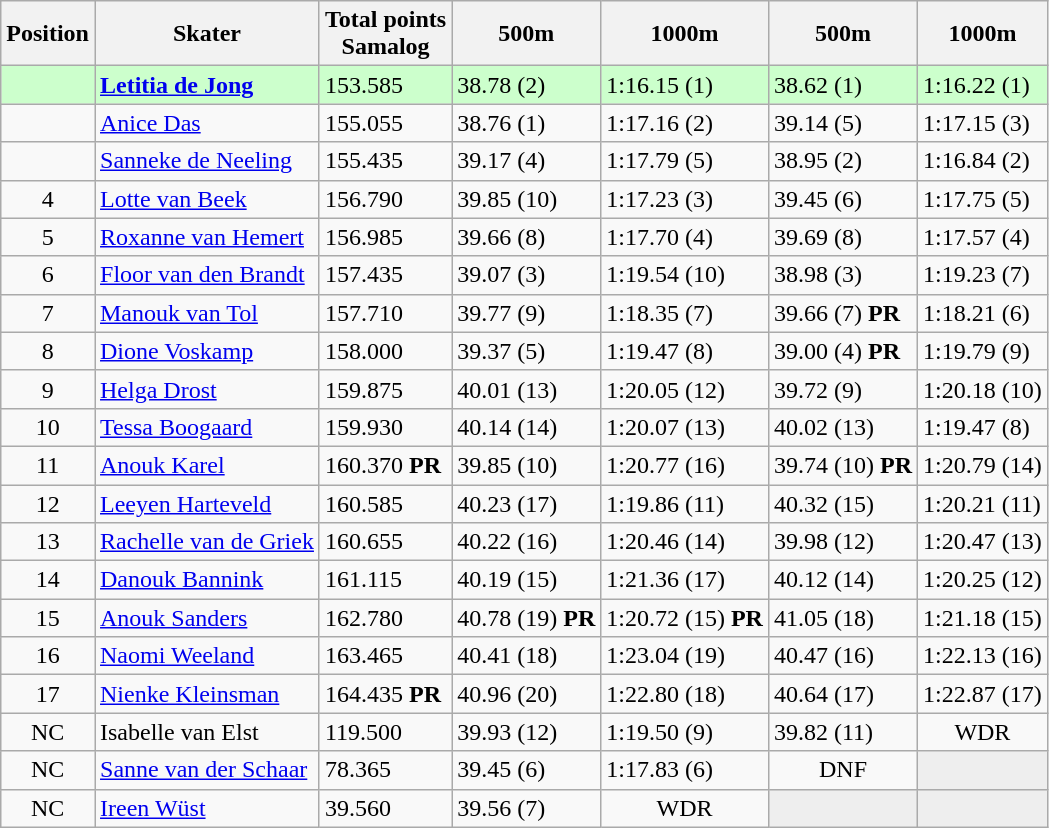<table class="wikitable">
<tr>
<th>Position</th>
<th>Skater</th>
<th>Total points <br> Samalog</th>
<th>500m</th>
<th>1000m</th>
<th>500m</th>
<th>1000m</th>
</tr>
<tr bgcolor=ccffcc>
<td style="text-align:center"></td>
<td><strong><a href='#'>Letitia de Jong</a></strong></td>
<td>153.585</td>
<td>38.78 (2)</td>
<td>1:16.15 (1)</td>
<td>38.62 (1)</td>
<td>1:16.22 (1)</td>
</tr>
<tr>
<td style="text-align:center"></td>
<td><a href='#'>Anice Das</a></td>
<td>155.055</td>
<td>38.76 (1)</td>
<td>1:17.16 (2)</td>
<td>39.14 (5)</td>
<td>1:17.15 (3)</td>
</tr>
<tr>
<td style="text-align:center"></td>
<td><a href='#'>Sanneke de Neeling</a></td>
<td>155.435</td>
<td>39.17 (4)</td>
<td>1:17.79 (5)</td>
<td>38.95 (2)</td>
<td>1:16.84 (2)</td>
</tr>
<tr>
<td style="text-align:center">4</td>
<td><a href='#'>Lotte van Beek</a></td>
<td>156.790</td>
<td>39.85 (10)</td>
<td>1:17.23 (3)</td>
<td>39.45 (6)</td>
<td>1:17.75 (5)</td>
</tr>
<tr>
<td style="text-align:center">5</td>
<td><a href='#'>Roxanne van Hemert</a></td>
<td>156.985</td>
<td>39.66 (8)</td>
<td>1:17.70 (4)</td>
<td>39.69 (8)</td>
<td>1:17.57 (4)</td>
</tr>
<tr>
<td style="text-align:center">6</td>
<td><a href='#'>Floor van den Brandt</a></td>
<td>157.435</td>
<td>39.07 (3)</td>
<td>1:19.54 (10)</td>
<td>38.98 (3)</td>
<td>1:19.23 (7)</td>
</tr>
<tr>
<td style="text-align:center">7</td>
<td><a href='#'>Manouk van Tol</a></td>
<td>157.710</td>
<td>39.77 (9)</td>
<td>1:18.35 (7)</td>
<td>39.66 (7) <strong>PR</strong></td>
<td>1:18.21 (6)</td>
</tr>
<tr>
<td style="text-align:center">8</td>
<td><a href='#'>Dione Voskamp</a></td>
<td>158.000</td>
<td>39.37 (5)</td>
<td>1:19.47 (8)</td>
<td>39.00 (4) <strong>PR</strong></td>
<td>1:19.79 (9)</td>
</tr>
<tr>
<td style="text-align:center">9</td>
<td><a href='#'>Helga Drost</a></td>
<td>159.875</td>
<td>40.01 (13)</td>
<td>1:20.05 (12)</td>
<td>39.72 (9)</td>
<td>1:20.18 (10)</td>
</tr>
<tr>
<td style="text-align:center">10</td>
<td><a href='#'>Tessa Boogaard</a></td>
<td>159.930</td>
<td>40.14 (14)</td>
<td>1:20.07 (13)</td>
<td>40.02 (13)</td>
<td>1:19.47 (8)</td>
</tr>
<tr>
<td style="text-align:center">11</td>
<td><a href='#'>Anouk Karel</a></td>
<td>160.370 <strong>PR</strong></td>
<td>39.85 (10)</td>
<td>1:20.77 (16)</td>
<td>39.74 (10) <strong>PR</strong></td>
<td>1:20.79 (14)</td>
</tr>
<tr>
<td style="text-align:center">12</td>
<td><a href='#'>Leeyen Harteveld</a></td>
<td>160.585</td>
<td>40.23 (17)</td>
<td>1:19.86 (11)</td>
<td>40.32 (15)</td>
<td>1:20.21 (11)</td>
</tr>
<tr>
<td style="text-align:center">13</td>
<td><a href='#'>Rachelle van de Griek</a></td>
<td>160.655</td>
<td>40.22 (16)</td>
<td>1:20.46 (14)</td>
<td>39.98 (12)</td>
<td>1:20.47 (13)</td>
</tr>
<tr>
<td style="text-align:center">14</td>
<td><a href='#'>Danouk Bannink</a></td>
<td>161.115</td>
<td>40.19 (15)</td>
<td>1:21.36 (17)</td>
<td>40.12 (14)</td>
<td>1:20.25 (12)</td>
</tr>
<tr>
<td style="text-align:center">15</td>
<td><a href='#'>Anouk Sanders</a></td>
<td>162.780</td>
<td>40.78 (19) <strong>PR</strong></td>
<td>1:20.72 (15) <strong>PR</strong></td>
<td>41.05 (18)</td>
<td>1:21.18 (15)</td>
</tr>
<tr>
<td style="text-align:center">16</td>
<td><a href='#'>Naomi Weeland</a></td>
<td>163.465</td>
<td>40.41 (18)</td>
<td>1:23.04 (19)</td>
<td>40.47 (16)</td>
<td>1:22.13 (16)</td>
</tr>
<tr>
<td style="text-align:center">17</td>
<td><a href='#'>Nienke Kleinsman</a></td>
<td>164.435 <strong>PR</strong></td>
<td>40.96 (20)</td>
<td>1:22.80 (18)</td>
<td>40.64 (17)</td>
<td>1:22.87 (17)</td>
</tr>
<tr>
<td style="text-align:center">NC</td>
<td>Isabelle van Elst</td>
<td>119.500</td>
<td>39.93 (12)</td>
<td>1:19.50 (9)</td>
<td>39.82 (11)</td>
<td style="text-align:center">WDR</td>
</tr>
<tr>
<td style="text-align:center">NC</td>
<td><a href='#'>Sanne van der Schaar</a></td>
<td>78.365</td>
<td>39.45 (6)</td>
<td>1:17.83 (6)</td>
<td style="text-align:center">DNF</td>
<td bgcolor=#EEEEEE></td>
</tr>
<tr>
<td style="text-align:center">NC</td>
<td><a href='#'>Ireen Wüst</a></td>
<td>39.560</td>
<td>39.56 (7)</td>
<td style="text-align:center">WDR</td>
<td bgcolor=#EEEEEE></td>
<td bgcolor=#EEEEEE></td>
</tr>
</table>
